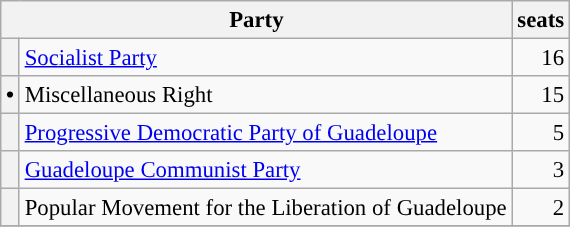<table class="wikitable" style="font-size: 95%;">
<tr>
<th colspan=2>Party</th>
<th>seats</th>
</tr>
<tr>
<th style="background-color: "></th>
<td><a href='#'>Socialist Party</a></td>
<td align="right">16</td>
</tr>
<tr>
<th style="background-color: "><span>•</span></th>
<td>Miscellaneous Right</td>
<td align="right">15</td>
</tr>
<tr>
<th style="background-color: "></th>
<td><a href='#'>Progressive Democratic Party of Guadeloupe</a></td>
<td align="right">5</td>
</tr>
<tr>
<th style="background-color: "></th>
<td><a href='#'>Guadeloupe Communist Party</a></td>
<td align="right">3</td>
</tr>
<tr>
<th style="background-color: "></th>
<td>Popular Movement for the Liberation of Guadeloupe</td>
<td align="right">2</td>
</tr>
<tr>
</tr>
</table>
